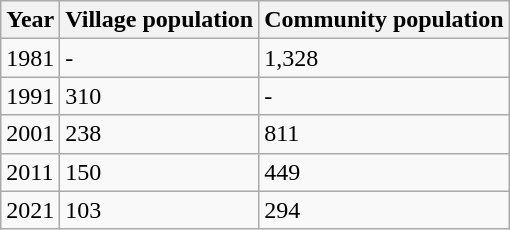<table class="wikitable">
<tr>
<th>Year</th>
<th>Village population</th>
<th>Community population</th>
</tr>
<tr>
<td>1981</td>
<td>-</td>
<td>1,328</td>
</tr>
<tr>
<td>1991</td>
<td>310</td>
<td>-</td>
</tr>
<tr>
<td>2001</td>
<td>238</td>
<td>811</td>
</tr>
<tr>
<td>2011</td>
<td>150</td>
<td>449</td>
</tr>
<tr>
<td>2021</td>
<td>103</td>
<td>294</td>
</tr>
</table>
